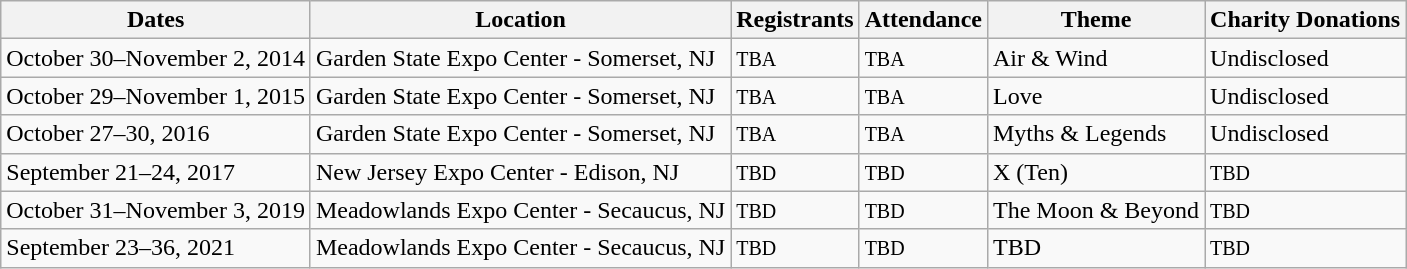<table class="wikitable">
<tr>
<th>Dates</th>
<th>Location</th>
<th>Registrants</th>
<th>Attendance</th>
<th>Theme</th>
<th>Charity Donations</th>
</tr>
<tr>
<td>October 30–November 2, 2014</td>
<td>Garden State Expo Center - Somerset, NJ</td>
<td><span><small>TBA</small></span></td>
<td><span><small>TBA</small></span></td>
<td>Air & Wind</td>
<td>Undisclosed</td>
</tr>
<tr>
<td>October 29–November 1, 2015</td>
<td>Garden State Expo Center - Somerset, NJ</td>
<td><span><small>TBA</small></span></td>
<td><span><small>TBA</small></span></td>
<td>Love</td>
<td>Undisclosed</td>
</tr>
<tr>
<td>October 27–30, 2016</td>
<td>Garden State Expo Center - Somerset, NJ</td>
<td><span><small>TBA</small></span></td>
<td><span><small>TBA</small></span></td>
<td>Myths & Legends</td>
<td>Undisclosed</td>
</tr>
<tr>
<td>September 21–24, 2017</td>
<td>New Jersey Expo Center - Edison, NJ</td>
<td><span><small>TBD</small></span></td>
<td><span><small>TBD</small></span></td>
<td>X (Ten)</td>
<td><span><small>TBD</small></span></td>
</tr>
<tr>
<td>October 31–November 3, 2019</td>
<td>Meadowlands Expo Center - Secaucus, NJ</td>
<td><span><small>TBD</small></span></td>
<td><span><small>TBD</small></span></td>
<td>The Moon & Beyond</td>
<td><span><small>TBD</small></span></td>
</tr>
<tr>
<td>September 23–36, 2021</td>
<td>Meadowlands Expo Center - Secaucus, NJ</td>
<td><span><small>TBD</small></span></td>
<td><span><small>TBD</small></span></td>
<td>TBD</td>
<td><span><small>TBD</small></span></td>
</tr>
</table>
